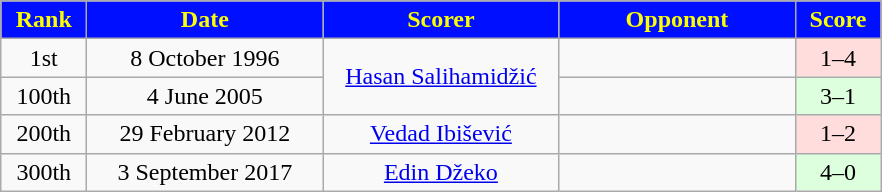<table class="wikitable" style="text-align:center">
<tr>
<th style="width:50px;background:#000FFF;color:#FBFF00">Rank</th>
<th style="width:150px;background:#000FFF;color:#FBFF00">Date</th>
<th style="width:150px;background:#000FFF;color:#FBFF00">Scorer</th>
<th style="width:150px;background:#000FFF;color:#FBFF00">Opponent</th>
<th style="width:50px;background:#000FFF;color:#FBFF00">Score</th>
</tr>
<tr>
<td>1st</td>
<td>8 October 1996</td>
<td rowspan="2"><a href='#'>Hasan Salihamidžić</a></td>
<td align="left"></td>
<td style="text-align:center;background:#fdd">1–4</td>
</tr>
<tr>
<td>100th</td>
<td>4 June 2005</td>
<td align="left"></td>
<td style="text-align:center;background:#dfd">3–1</td>
</tr>
<tr>
<td>200th</td>
<td>29 February 2012</td>
<td><a href='#'>Vedad Ibišević</a></td>
<td align="left"></td>
<td style="text-align:center;background:#fdd">1–2</td>
</tr>
<tr>
<td>300th</td>
<td>3 September 2017</td>
<td><a href='#'>Edin Džeko</a></td>
<td align="left"></td>
<td style="text-align:center;background:#dfd">4–0</td>
</tr>
</table>
